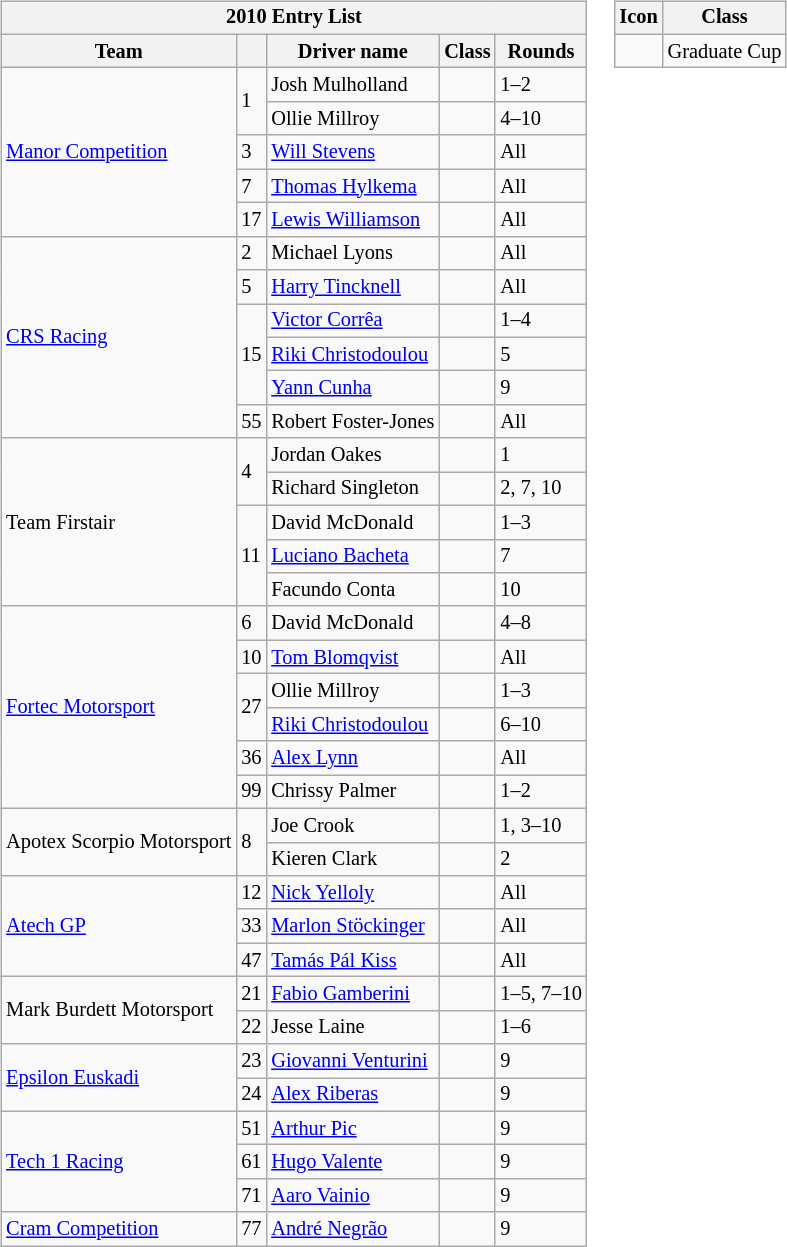<table>
<tr>
<td><br><table class="wikitable" style="font-size: 85%;">
<tr>
<th colspan=5>2010 Entry List</th>
</tr>
<tr>
<th>Team</th>
<th></th>
<th>Driver name</th>
<th>Class</th>
<th>Rounds</th>
</tr>
<tr>
<td rowspan=5> <a href='#'>Manor Competition</a></td>
<td rowspan=2>1</td>
<td> Josh Mulholland</td>
<td></td>
<td>1–2</td>
</tr>
<tr>
<td> Ollie Millroy</td>
<td></td>
<td>4–10</td>
</tr>
<tr>
<td>3</td>
<td> <a href='#'>Will Stevens</a></td>
<td></td>
<td>All</td>
</tr>
<tr>
<td>7</td>
<td> <a href='#'>Thomas Hylkema</a></td>
<td></td>
<td>All</td>
</tr>
<tr>
<td>17</td>
<td> <a href='#'>Lewis Williamson</a></td>
<td></td>
<td>All</td>
</tr>
<tr>
<td rowspan=6> <a href='#'>CRS Racing</a></td>
<td>2</td>
<td> Michael Lyons</td>
<td></td>
<td>All</td>
</tr>
<tr>
<td>5</td>
<td> <a href='#'>Harry Tincknell</a></td>
<td></td>
<td>All</td>
</tr>
<tr>
<td rowspan=3>15</td>
<td> <a href='#'>Victor Corrêa</a></td>
<td></td>
<td>1–4</td>
</tr>
<tr>
<td> <a href='#'>Riki Christodoulou</a></td>
<td></td>
<td>5</td>
</tr>
<tr>
<td> <a href='#'>Yann Cunha</a></td>
<td></td>
<td>9</td>
</tr>
<tr>
<td>55</td>
<td> Robert Foster-Jones</td>
<td></td>
<td>All</td>
</tr>
<tr>
<td rowspan=5> Team Firstair</td>
<td rowspan=2>4</td>
<td> Jordan Oakes</td>
<td></td>
<td>1</td>
</tr>
<tr>
<td> Richard Singleton</td>
<td></td>
<td>2, 7, 10</td>
</tr>
<tr>
<td rowspan=3>11</td>
<td> David McDonald</td>
<td></td>
<td>1–3</td>
</tr>
<tr>
<td> <a href='#'>Luciano Bacheta</a></td>
<td></td>
<td>7</td>
</tr>
<tr>
<td> Facundo Conta</td>
<td></td>
<td>10</td>
</tr>
<tr>
<td rowspan=6> <a href='#'>Fortec Motorsport</a></td>
<td>6</td>
<td> David McDonald</td>
<td></td>
<td>4–8</td>
</tr>
<tr>
<td>10</td>
<td> <a href='#'>Tom Blomqvist</a></td>
<td></td>
<td>All</td>
</tr>
<tr>
<td rowspan=2>27</td>
<td> Ollie Millroy</td>
<td></td>
<td>1–3</td>
</tr>
<tr>
<td> <a href='#'>Riki Christodoulou</a></td>
<td></td>
<td>6–10</td>
</tr>
<tr>
<td>36</td>
<td> <a href='#'>Alex Lynn</a></td>
<td align=center></td>
<td>All</td>
</tr>
<tr>
<td>99</td>
<td> Chrissy Palmer</td>
<td></td>
<td>1–2</td>
</tr>
<tr>
<td rowspan=2> Apotex Scorpio Motorsport</td>
<td rowspan=2>8</td>
<td> Joe Crook</td>
<td></td>
<td>1, 3–10</td>
</tr>
<tr>
<td> Kieren Clark</td>
<td></td>
<td>2</td>
</tr>
<tr>
<td rowspan=3> <a href='#'>Atech GP</a></td>
<td>12</td>
<td> <a href='#'>Nick Yelloly</a></td>
<td></td>
<td>All</td>
</tr>
<tr>
<td>33</td>
<td> <a href='#'>Marlon Stöckinger</a></td>
<td></td>
<td>All</td>
</tr>
<tr>
<td>47</td>
<td> <a href='#'>Tamás Pál Kiss</a></td>
<td></td>
<td>All</td>
</tr>
<tr>
<td rowspan=2> Mark Burdett Motorsport</td>
<td>21</td>
<td> <a href='#'>Fabio Gamberini</a></td>
<td align=center></td>
<td>1–5, 7–10</td>
</tr>
<tr>
<td>22</td>
<td> Jesse Laine</td>
<td></td>
<td>1–6</td>
</tr>
<tr>
<td rowspan=2> <a href='#'>Epsilon Euskadi</a></td>
<td>23</td>
<td> <a href='#'>Giovanni Venturini</a></td>
<td></td>
<td>9</td>
</tr>
<tr>
<td>24</td>
<td> <a href='#'>Alex Riberas</a></td>
<td></td>
<td>9</td>
</tr>
<tr>
<td rowspan=3> <a href='#'>Tech 1 Racing</a></td>
<td>51</td>
<td> <a href='#'>Arthur Pic</a></td>
<td></td>
<td>9</td>
</tr>
<tr>
<td>61</td>
<td> <a href='#'>Hugo Valente</a></td>
<td></td>
<td>9</td>
</tr>
<tr>
<td>71</td>
<td> <a href='#'>Aaro Vainio</a></td>
<td></td>
<td>9</td>
</tr>
<tr>
<td> <a href='#'>Cram Competition</a></td>
<td>77</td>
<td> <a href='#'>André Negrão</a></td>
<td></td>
<td>9</td>
</tr>
</table>
</td>
<td valign="top"><br><table class="wikitable" style="font-size: 85%;">
<tr>
<th>Icon</th>
<th>Class</th>
</tr>
<tr>
<td align=center></td>
<td>Graduate Cup</td>
</tr>
</table>
</td>
</tr>
</table>
